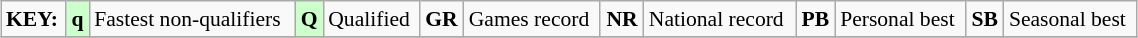<table class="wikitable" style="margin:0.5em auto; font-size:90%;position:relative;" width=60%>
<tr>
<td><strong>KEY:</strong></td>
<td bgcolor=ccffcc align=center><strong>q</strong></td>
<td>Fastest non-qualifiers</td>
<td bgcolor=ccffcc align=center><strong>Q</strong></td>
<td>Qualified</td>
<td align=center><strong>GR</strong></td>
<td>Games record</td>
<td align=center><strong>NR</strong></td>
<td>National record</td>
<td align=center><strong>PB</strong></td>
<td>Personal best</td>
<td align=center><strong>SB</strong></td>
<td>Seasonal best</td>
</tr>
<tr>
</tr>
</table>
